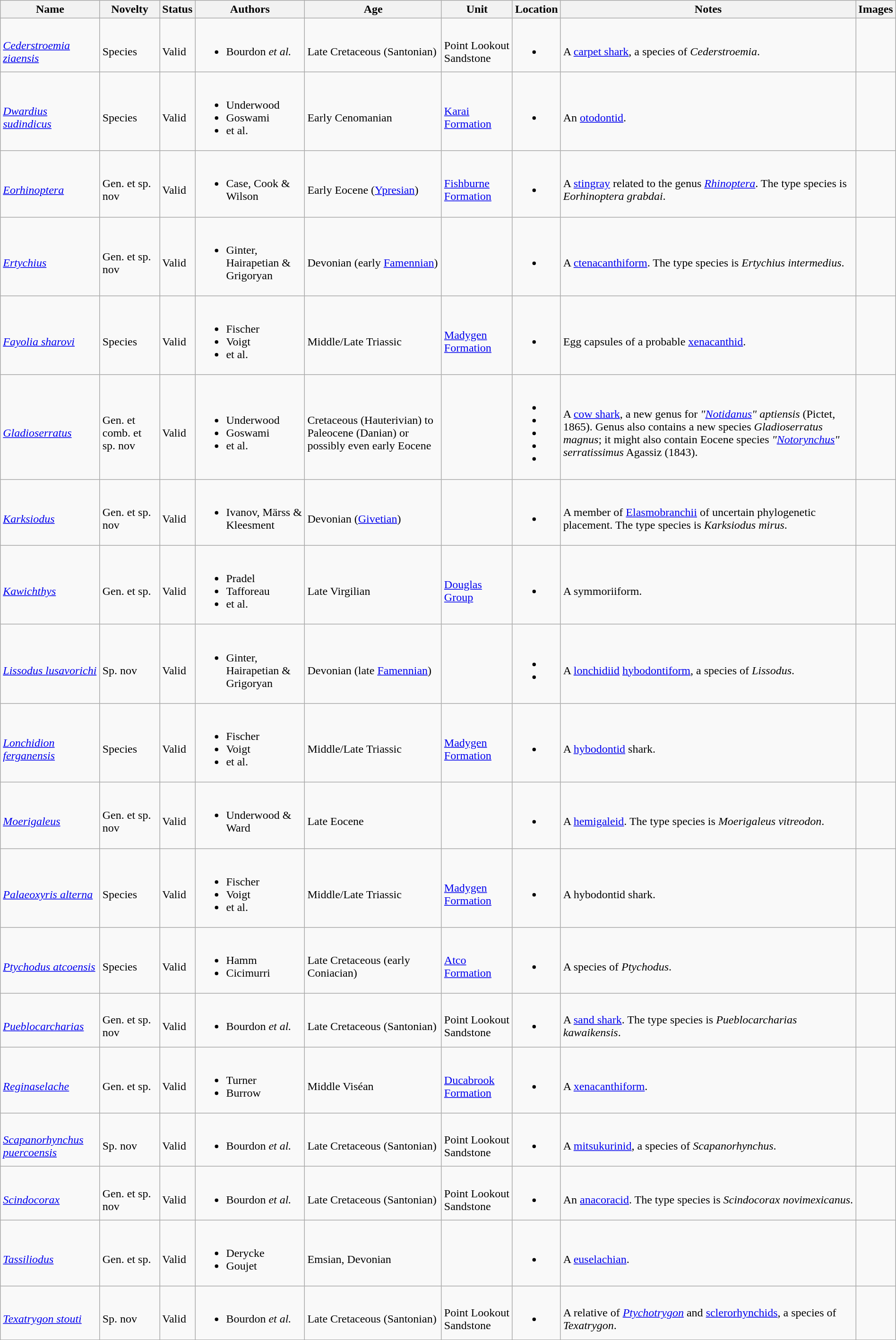<table class="wikitable sortable" align="center" width="100%">
<tr>
<th>Name</th>
<th>Novelty</th>
<th>Status</th>
<th>Authors</th>
<th>Age</th>
<th>Unit</th>
<th>Location</th>
<th>Notes</th>
<th>Images</th>
</tr>
<tr>
<td><br><em><a href='#'>Cederstroemia ziaensis</a></em></td>
<td><br>Species</td>
<td><br>Valid</td>
<td><br><ul><li>Bourdon <em>et al.</em></li></ul></td>
<td><br>Late Cretaceous (Santonian)</td>
<td><br>Point Lookout Sandstone</td>
<td><br><ul><li></li></ul></td>
<td><br>A <a href='#'>carpet shark</a>, a species of <em>Cederstroemia</em>.</td>
<td></td>
</tr>
<tr>
<td><br><em><a href='#'>Dwardius sudindicus</a></em></td>
<td><br>Species</td>
<td><br>Valid</td>
<td><br><ul><li>Underwood</li><li>Goswami</li><li>et al.</li></ul></td>
<td><br>Early Cenomanian</td>
<td><br><a href='#'>Karai Formation</a></td>
<td><br><ul><li></li></ul></td>
<td><br>An <a href='#'>otodontid</a>.</td>
<td></td>
</tr>
<tr>
<td><br><em><a href='#'>Eorhinoptera</a></em></td>
<td><br>Gen. et sp. nov</td>
<td><br>Valid</td>
<td><br><ul><li>Case, Cook & Wilson</li></ul></td>
<td><br>Early Eocene (<a href='#'>Ypresian</a>)</td>
<td><br><a href='#'>Fishburne Formation</a></td>
<td><br><ul><li></li></ul></td>
<td><br>A <a href='#'>stingray</a> related to the genus <em><a href='#'>Rhinoptera</a></em>. The type species is <em>Eorhinoptera grabdai</em>.</td>
<td></td>
</tr>
<tr>
<td><br><em><a href='#'>Ertychius</a></em></td>
<td><br>Gen. et sp. nov</td>
<td><br>Valid</td>
<td><br><ul><li>Ginter, Hairapetian & Grigoryan</li></ul></td>
<td><br>Devonian (early <a href='#'>Famennian</a>)</td>
<td></td>
<td><br><ul><li></li></ul></td>
<td><br>A <a href='#'>ctenacanthiform</a>. The type species is <em>Ertychius intermedius</em>.</td>
<td></td>
</tr>
<tr>
<td><br><em><a href='#'>Fayolia sharovi</a></em></td>
<td><br>Species</td>
<td><br>Valid</td>
<td><br><ul><li>Fischer</li><li>Voigt</li><li>et al.</li></ul></td>
<td><br>Middle/Late Triassic</td>
<td><br><a href='#'>Madygen Formation</a></td>
<td><br><ul><li></li></ul></td>
<td><br>Egg capsules of a probable <a href='#'>xenacanthid</a>.</td>
<td></td>
</tr>
<tr>
<td><br><em><a href='#'>Gladioserratus</a></em></td>
<td><br>Gen. et comb. et sp. nov</td>
<td><br>Valid</td>
<td><br><ul><li>Underwood</li><li>Goswami</li><li>et al.</li></ul></td>
<td><br>Cretaceous (Hauterivian) to Paleocene (Danian) or possibly even early Eocene</td>
<td></td>
<td><br><ul><li></li><li></li><li></li><li></li><li></li></ul></td>
<td><br>A <a href='#'>cow shark</a>, a new genus for <em>"<a href='#'>Notidanus</a>" aptiensis</em> (Pictet, 1865). Genus also contains a new species <em>Gladioserratus magnus</em>; it might also contain Eocene species <em>"<a href='#'>Notorynchus</a>" serratissimus</em> Agassiz (1843).</td>
<td></td>
</tr>
<tr>
<td><br><em><a href='#'>Karksiodus</a></em></td>
<td><br>Gen. et sp. nov</td>
<td><br>Valid</td>
<td><br><ul><li>Ivanov, Märss & Kleesment</li></ul></td>
<td><br>Devonian (<a href='#'>Givetian</a>)</td>
<td></td>
<td><br><ul><li></li></ul></td>
<td><br>A member of <a href='#'>Elasmobranchii</a> of uncertain phylogenetic placement. The type species is <em>Karksiodus mirus</em>.</td>
<td></td>
</tr>
<tr>
<td><br><em><a href='#'>Kawichthys</a></em></td>
<td><br>Gen. et sp.</td>
<td><br>Valid</td>
<td><br><ul><li>Pradel</li><li>Tafforeau</li><li>et al.</li></ul></td>
<td><br>Late Virgilian</td>
<td><br><a href='#'>Douglas Group</a></td>
<td><br><ul><li></li></ul></td>
<td><br>A symmoriiform.</td>
<td></td>
</tr>
<tr>
<td><br><em><a href='#'>Lissodus lusavorichi</a></em></td>
<td><br>Sp. nov</td>
<td><br>Valid</td>
<td><br><ul><li>Ginter, Hairapetian & Grigoryan</li></ul></td>
<td><br>Devonian (late <a href='#'>Famennian</a>)</td>
<td></td>
<td><br><ul><li></li><li></li></ul></td>
<td><br>A <a href='#'>lonchidiid</a> <a href='#'>hybodontiform</a>, a species of <em>Lissodus</em>.</td>
<td></td>
</tr>
<tr>
<td><br><em><a href='#'>Lonchidion ferganensis</a></em></td>
<td><br>Species</td>
<td><br>Valid</td>
<td><br><ul><li>Fischer</li><li>Voigt</li><li>et al.</li></ul></td>
<td><br>Middle/Late Triassic</td>
<td><br><a href='#'>Madygen Formation</a></td>
<td><br><ul><li></li></ul></td>
<td><br>A <a href='#'>hybodontid</a> shark.</td>
<td></td>
</tr>
<tr>
<td><br><em><a href='#'>Moerigaleus</a></em></td>
<td><br>Gen. et sp. nov</td>
<td><br>Valid</td>
<td><br><ul><li>Underwood & Ward</li></ul></td>
<td><br>Late Eocene</td>
<td></td>
<td><br><ul><li></li></ul></td>
<td><br>A <a href='#'>hemigaleid</a>. The type species is <em>Moerigaleus vitreodon</em>.</td>
<td></td>
</tr>
<tr>
<td><br><em><a href='#'>Palaeoxyris alterna</a></em></td>
<td><br>Species</td>
<td><br>Valid</td>
<td><br><ul><li>Fischer</li><li>Voigt</li><li>et al.</li></ul></td>
<td><br>Middle/Late Triassic</td>
<td><br><a href='#'>Madygen Formation</a></td>
<td><br><ul><li></li></ul></td>
<td><br>A hybodontid shark.</td>
<td></td>
</tr>
<tr>
<td><br><em><a href='#'>Ptychodus atcoensis</a></em></td>
<td><br>Species</td>
<td><br>Valid</td>
<td><br><ul><li>Hamm</li><li>Cicimurri</li></ul></td>
<td><br>Late Cretaceous (early Coniacian)</td>
<td><br><a href='#'>Atco Formation</a></td>
<td><br><ul><li></li></ul></td>
<td><br>A species of <em>Ptychodus</em>.</td>
<td></td>
</tr>
<tr>
<td><br><em><a href='#'>Pueblocarcharias</a></em></td>
<td><br>Gen. et sp. nov</td>
<td><br>Valid</td>
<td><br><ul><li>Bourdon <em>et al.</em></li></ul></td>
<td><br>Late Cretaceous (Santonian)</td>
<td><br>Point Lookout Sandstone</td>
<td><br><ul><li></li></ul></td>
<td><br>A <a href='#'>sand shark</a>. The type species is <em>Pueblocarcharias kawaikensis</em>.</td>
<td></td>
</tr>
<tr>
<td><br><em><a href='#'>Reginaselache</a></em></td>
<td><br>Gen. et sp.</td>
<td><br>Valid</td>
<td><br><ul><li>Turner</li><li>Burrow</li></ul></td>
<td><br>Middle Viséan</td>
<td><br><a href='#'>Ducabrook Formation</a></td>
<td><br><ul><li></li></ul></td>
<td><br>A <a href='#'>xenacanthiform</a>.</td>
<td></td>
</tr>
<tr>
<td><br><em><a href='#'>Scapanorhynchus puercoensis</a></em></td>
<td><br>Sp. nov</td>
<td><br>Valid</td>
<td><br><ul><li>Bourdon <em>et al.</em></li></ul></td>
<td><br>Late Cretaceous (Santonian)</td>
<td><br>Point Lookout Sandstone</td>
<td><br><ul><li></li></ul></td>
<td><br>A <a href='#'>mitsukurinid</a>, a species of <em>Scapanorhynchus</em>.</td>
<td></td>
</tr>
<tr>
<td><br><em><a href='#'>Scindocorax</a></em></td>
<td><br>Gen. et sp. nov</td>
<td><br>Valid</td>
<td><br><ul><li>Bourdon <em>et al.</em></li></ul></td>
<td><br>Late Cretaceous (Santonian)</td>
<td><br>Point Lookout Sandstone</td>
<td><br><ul><li></li></ul></td>
<td><br>An <a href='#'>anacoracid</a>. The type species is <em>Scindocorax novimexicanus</em>.</td>
<td></td>
</tr>
<tr>
<td><br><em><a href='#'>Tassiliodus</a></em></td>
<td><br>Gen. et sp.</td>
<td><br>Valid</td>
<td><br><ul><li>Derycke</li><li>Goujet</li></ul></td>
<td><br>Emsian, Devonian</td>
<td></td>
<td><br><ul><li></li></ul></td>
<td><br>A <a href='#'>euselachian</a>.</td>
<td></td>
</tr>
<tr>
<td><br><em><a href='#'>Texatrygon stouti</a></em></td>
<td><br>Sp. nov</td>
<td><br>Valid</td>
<td><br><ul><li>Bourdon <em>et al.</em></li></ul></td>
<td><br>Late Cretaceous (Santonian)</td>
<td><br>Point Lookout Sandstone</td>
<td><br><ul><li></li></ul></td>
<td><br>A relative of <em><a href='#'>Ptychotrygon</a></em> and <a href='#'>sclerorhynchids</a>, a species of <em>Texatrygon</em>.</td>
<td></td>
</tr>
<tr>
</tr>
</table>
